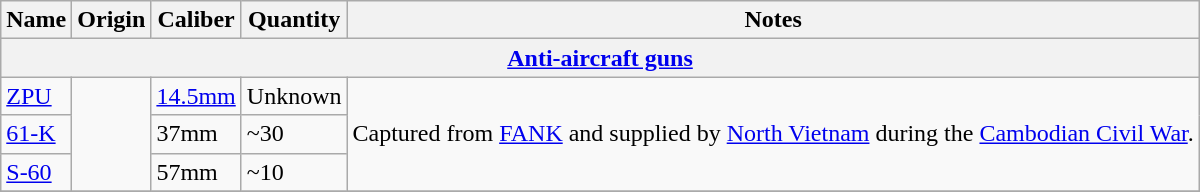<table class="wikitable">
<tr>
<th>Name</th>
<th>Origin</th>
<th>Caliber</th>
<th>Quantity</th>
<th>Notes</th>
</tr>
<tr>
<th colspan="5"><a href='#'>Anti-aircraft guns</a></th>
</tr>
<tr>
<td><a href='#'>ZPU</a></td>
<td rowspan="3"></td>
<td><a href='#'>14.5mm</a></td>
<td>Unknown</td>
<td rowspan="3">Captured from <a href='#'>FANK</a> and supplied by <a href='#'>North Vietnam</a> during the <a href='#'>Cambodian Civil War</a>.</td>
</tr>
<tr>
<td><a href='#'>61-K</a></td>
<td>37mm</td>
<td>~30</td>
</tr>
<tr>
<td><a href='#'>S-60</a></td>
<td>57mm</td>
<td>~10</td>
</tr>
<tr>
</tr>
</table>
